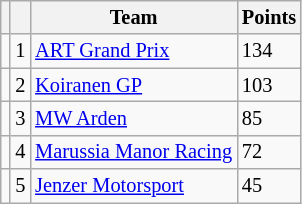<table class="wikitable" style="font-size: 85%;">
<tr>
<th></th>
<th></th>
<th>Team</th>
<th>Points</th>
</tr>
<tr>
<td align="left"></td>
<td align="center">1</td>
<td> <a href='#'>ART Grand Prix</a></td>
<td>134</td>
</tr>
<tr>
<td align="left"></td>
<td align="center">2</td>
<td> <a href='#'>Koiranen GP</a></td>
<td>103</td>
</tr>
<tr>
<td align="left"></td>
<td align="center">3</td>
<td> <a href='#'>MW Arden</a></td>
<td>85</td>
</tr>
<tr>
<td align="left"></td>
<td align="center">4</td>
<td> <a href='#'>Marussia Manor Racing</a></td>
<td>72</td>
</tr>
<tr>
<td align="left"></td>
<td align="center">5</td>
<td> <a href='#'>Jenzer Motorsport</a></td>
<td>45</td>
</tr>
</table>
